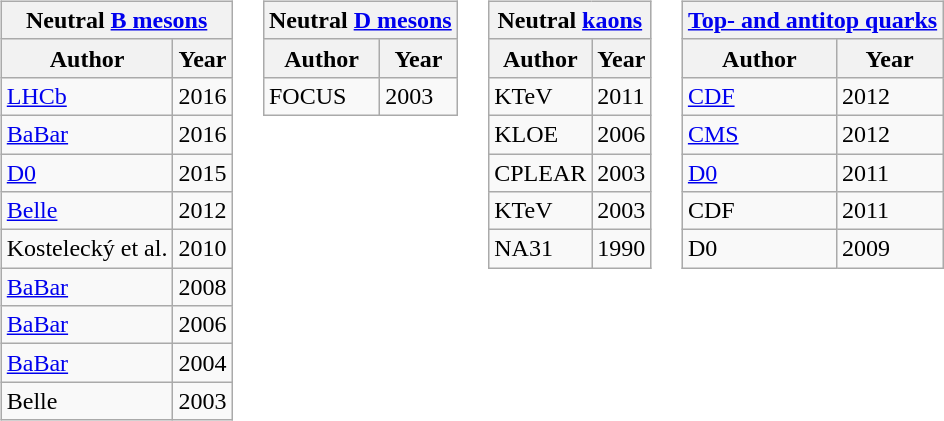<table>
<tr>
<td valign=top><br><table class=wikitable>
<tr>
<th colspan=2>Neutral <a href='#'>B mesons</a></th>
</tr>
<tr>
<th>Author</th>
<th>Year</th>
</tr>
<tr>
<td><a href='#'>LHCb</a></td>
<td>2016</td>
</tr>
<tr>
<td><a href='#'>BaBar</a></td>
<td>2016</td>
</tr>
<tr>
<td><a href='#'>D0</a></td>
<td>2015</td>
</tr>
<tr>
<td><a href='#'>Belle</a></td>
<td>2012</td>
</tr>
<tr>
<td>Kostelecký et al.</td>
<td>2010</td>
</tr>
<tr>
<td><a href='#'>BaBar</a></td>
<td>2008</td>
</tr>
<tr>
<td><a href='#'>BaBar</a></td>
<td>2006</td>
</tr>
<tr>
<td><a href='#'>BaBar</a></td>
<td>2004</td>
</tr>
<tr>
<td>Belle</td>
<td>2003</td>
</tr>
</table>
</td>
<td valign=top><br><table class=wikitable>
<tr>
<th colspan=2>Neutral <a href='#'>D mesons</a></th>
</tr>
<tr>
<th>Author</th>
<th>Year</th>
</tr>
<tr>
<td>FOCUS</td>
<td>2003</td>
</tr>
</table>
</td>
<td valign=top><br><table class=wikitable>
<tr>
<th colspan=2>Neutral <a href='#'>kaons</a></th>
</tr>
<tr>
<th>Author</th>
<th>Year</th>
</tr>
<tr>
<td>KTeV</td>
<td>2011</td>
</tr>
<tr>
<td>KLOE</td>
<td>2006</td>
</tr>
<tr>
<td>CPLEAR</td>
<td>2003</td>
</tr>
<tr>
<td>KTeV</td>
<td>2003</td>
</tr>
<tr>
<td>NA31</td>
<td>1990</td>
</tr>
</table>
</td>
<td valign=top><br><table class=wikitable>
<tr>
<th colspan=2><a href='#'>Top- and antitop quarks</a></th>
</tr>
<tr>
<th>Author</th>
<th>Year</th>
</tr>
<tr>
<td><a href='#'>CDF</a></td>
<td>2012</td>
</tr>
<tr>
<td><a href='#'>CMS</a></td>
<td>2012</td>
</tr>
<tr>
<td><a href='#'>D0</a></td>
<td>2011</td>
</tr>
<tr>
<td>CDF</td>
<td>2011</td>
</tr>
<tr>
<td>D0</td>
<td>2009</td>
</tr>
</table>
</td>
</tr>
</table>
